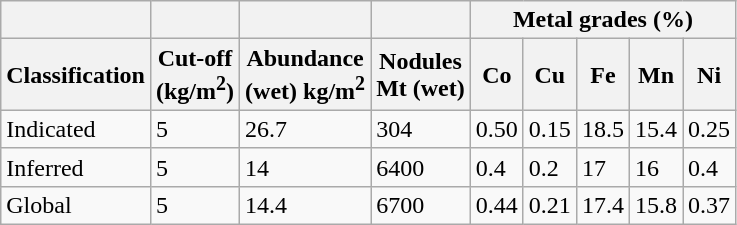<table class="wikitable">
<tr>
<th></th>
<th></th>
<th></th>
<th></th>
<th colspan="5">Metal grades (%)</th>
</tr>
<tr>
<th>Classification</th>
<th>Cut-off<br>(kg/m<sup>2</sup>)</th>
<th>Abundance<br>(wet) kg/m<sup>2</sup></th>
<th>Nodules<br>Mt (wet)</th>
<th>Co</th>
<th>Cu</th>
<th>Fe</th>
<th>Mn</th>
<th>Ni</th>
</tr>
<tr>
<td>Indicated</td>
<td>5</td>
<td>26.7</td>
<td>304</td>
<td>0.50</td>
<td>0.15</td>
<td>18.5</td>
<td>15.4</td>
<td>0.25</td>
</tr>
<tr>
<td>Inferred</td>
<td>5</td>
<td>14</td>
<td>6400</td>
<td>0.4</td>
<td>0.2</td>
<td>17</td>
<td>16</td>
<td>0.4</td>
</tr>
<tr>
<td>Global</td>
<td>5</td>
<td>14.4</td>
<td>6700</td>
<td>0.44</td>
<td>0.21</td>
<td>17.4</td>
<td>15.8</td>
<td>0.37</td>
</tr>
</table>
